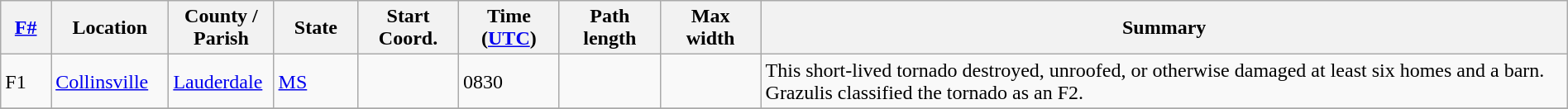<table class="wikitable sortable" style="width:100%;">
<tr>
<th scope="col" style="width:3%; text-align:center;"><a href='#'>F#</a></th>
<th scope="col" style="width:7%; text-align:center;" class="unsortable">Location</th>
<th scope="col" style="width:6%; text-align:center;" class="unsortable">County / Parish</th>
<th scope="col" style="width:5%; text-align:center;">State</th>
<th scope="col" style="width:6%; text-align:center;">Start Coord.</th>
<th scope="col" style="width:6%; text-align:center;">Time (<a href='#'>UTC</a>)</th>
<th scope="col" style="width:6%; text-align:center;">Path length</th>
<th scope="col" style="width:6%; text-align:center;">Max width</th>
<th scope="col" class="unsortable" style="width:48%; text-align:center;">Summary</th>
</tr>
<tr>
<td bgcolor=>F1</td>
<td><a href='#'>Collinsville</a></td>
<td><a href='#'>Lauderdale</a></td>
<td><a href='#'>MS</a></td>
<td></td>
<td>0830</td>
<td></td>
<td></td>
<td>This short-lived tornado destroyed, unroofed, or otherwise damaged at least six homes and a barn. Grazulis classified the tornado as an F2.</td>
</tr>
<tr>
</tr>
</table>
